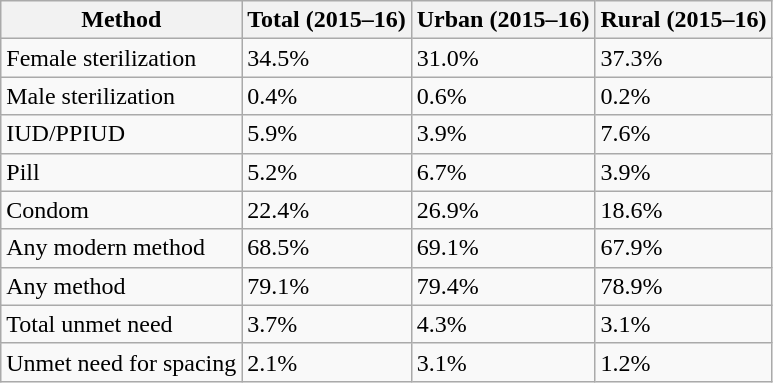<table class="wikitable sortable">
<tr>
<th>Method</th>
<th>Total (2015–16)</th>
<th>Urban (2015–16)</th>
<th>Rural (2015–16)</th>
</tr>
<tr>
<td>Female sterilization</td>
<td>34.5%</td>
<td>31.0%</td>
<td>37.3%</td>
</tr>
<tr>
<td>Male sterilization</td>
<td>0.4%</td>
<td>0.6%</td>
<td>0.2%</td>
</tr>
<tr>
<td>IUD/PPIUD</td>
<td>5.9%</td>
<td>3.9%</td>
<td>7.6%</td>
</tr>
<tr>
<td>Pill</td>
<td>5.2%</td>
<td>6.7%</td>
<td>3.9%</td>
</tr>
<tr>
<td>Condom</td>
<td>22.4%</td>
<td>26.9%</td>
<td>18.6%</td>
</tr>
<tr>
<td>Any modern method</td>
<td>68.5%</td>
<td>69.1%</td>
<td>67.9%</td>
</tr>
<tr>
<td>Any method</td>
<td>79.1%</td>
<td>79.4%</td>
<td>78.9%</td>
</tr>
<tr>
<td>Total unmet need</td>
<td>3.7%</td>
<td>4.3%</td>
<td>3.1%</td>
</tr>
<tr>
<td>Unmet need for spacing</td>
<td>2.1%</td>
<td>3.1%</td>
<td>1.2%</td>
</tr>
</table>
